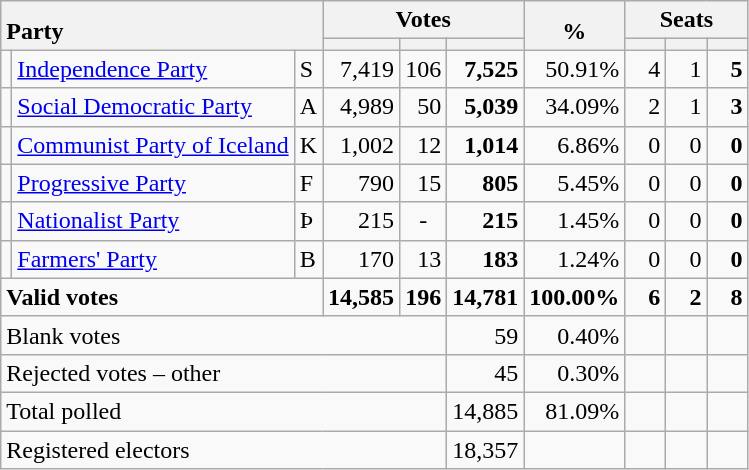<table class="wikitable" border="1" style="text-align:right;">
<tr>
<th style="text-align:left;" valign=bottom rowspan=2 colspan=3>Party</th>
<th colspan=3>Votes</th>
<th align=center valign=bottom rowspan=2 width="50">%</th>
<th colspan=3>Seats</th>
</tr>
<tr>
<th align=center valign=bottom width="20"><small></small></th>
<th align=center valign=bottom width="20"><small></small></th>
<th align=center valign=bottom width="20"><small></small></th>
<th align=center valign=bottom width="20"><small></small></th>
<th align=center valign=bottom width="20"><small><a href='#'></a></small></th>
<th align=center valign=bottom width="20"><small></small></th>
</tr>
<tr>
<td></td>
<td align=left><a href='#'>Independence Party</a></td>
<td align=left>S</td>
<td>7,419</td>
<td>106</td>
<td><strong>7,525</strong></td>
<td>50.91%</td>
<td>4</td>
<td>1</td>
<td><strong>5</strong></td>
</tr>
<tr>
<td></td>
<td align=left><a href='#'>Social Democratic Party</a></td>
<td align=left>A</td>
<td>4,989</td>
<td>50</td>
<td><strong>5,039</strong></td>
<td>34.09%</td>
<td>2</td>
<td>1</td>
<td><strong>3</strong></td>
</tr>
<tr>
<td></td>
<td align=left><a href='#'>Communist Party of Iceland</a></td>
<td align=left>K</td>
<td>1,002</td>
<td>12</td>
<td><strong>1,014</strong></td>
<td>6.86%</td>
<td>0</td>
<td>0</td>
<td><strong>0</strong></td>
</tr>
<tr>
<td></td>
<td align=left><a href='#'>Progressive Party</a></td>
<td align=left>F</td>
<td>790</td>
<td>15</td>
<td><strong>805</strong></td>
<td>5.45%</td>
<td>0</td>
<td>0</td>
<td><strong>0</strong></td>
</tr>
<tr>
<td></td>
<td align=left><a href='#'>Nationalist Party</a></td>
<td align=left>Þ</td>
<td>215</td>
<td align=center>-</td>
<td><strong>215</strong></td>
<td>1.45%</td>
<td>0</td>
<td>0</td>
<td><strong>0</strong></td>
</tr>
<tr>
<td></td>
<td align=left><a href='#'>Farmers' Party</a></td>
<td align=left>B</td>
<td>170</td>
<td>13</td>
<td><strong>183</strong></td>
<td>1.24%</td>
<td>0</td>
<td>0</td>
<td><strong>0</strong></td>
</tr>
<tr style="font-weight:bold">
<td align=left colspan=3>Valid votes</td>
<td>14,585</td>
<td>196</td>
<td>14,781</td>
<td>100.00%</td>
<td>6</td>
<td>2</td>
<td>8</td>
</tr>
<tr>
<td align=left colspan=5>Blank votes</td>
<td>59</td>
<td>0.40%</td>
<td></td>
<td></td>
<td></td>
</tr>
<tr>
<td align=left colspan=5>Rejected votes – other</td>
<td>45</td>
<td>0.30%</td>
<td></td>
<td></td>
<td></td>
</tr>
<tr>
<td align=left colspan=5>Total polled</td>
<td>14,885</td>
<td>81.09%</td>
<td></td>
<td></td>
<td></td>
</tr>
<tr>
<td align=left colspan=5>Registered electors</td>
<td>18,357</td>
<td></td>
<td></td>
<td></td>
<td></td>
</tr>
</table>
